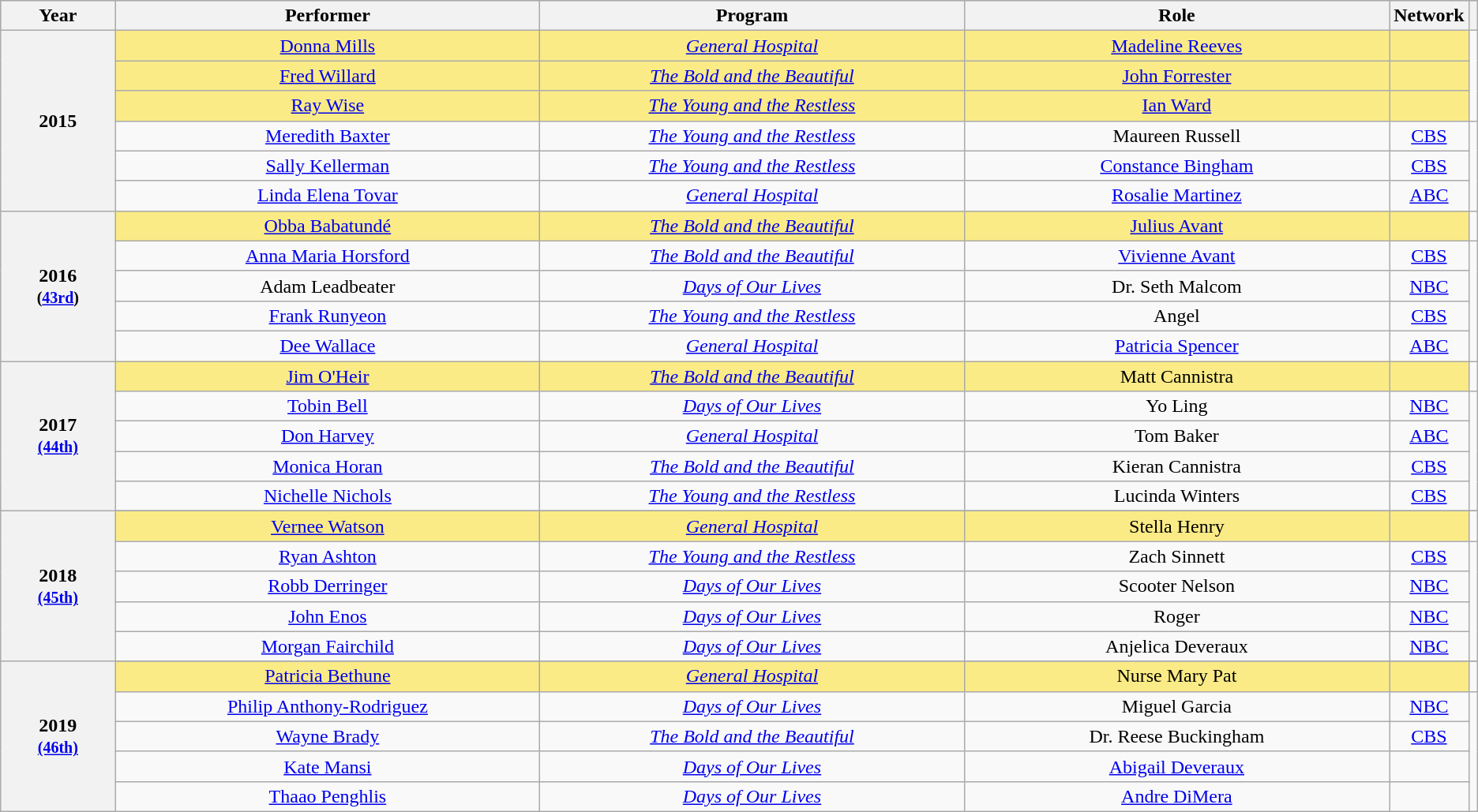<table class="wikitable" rowspan="2" background: #f6e39c style="text-align: center">
<tr style="background:#bebebe;">
<th scope="col" style="width:8%;">Year</th>
<th scope="col" style="width:30%;">Performer</th>
<th scope="col" style="width:30%;">Program</th>
<th scope="col" style="width:30%;">Role</th>
<th scope="col" style="width:10%;">Network</th>
<th scope="col" style="width:2%;" class="unsortable"></th>
</tr>
<tr>
<th scope="row" rowspan=6 style="text-align:center">2015 <br></th>
<td style="background:#FAEB86"><a href='#'>Donna Mills</a> </td>
<td style="background:#FAEB86"><em><a href='#'>General Hospital</a></em></td>
<td style="background:#FAEB86"><a href='#'>Madeline Reeves</a></td>
<td style="background:#FAEB86"></td>
<td style="text-align:center;" rowspan="3"></td>
</tr>
<tr>
<td style="background:#FAEB86"><a href='#'>Fred Willard</a> </td>
<td style="background:#FAEB86"><em><a href='#'>The Bold and the Beautiful</a></em></td>
<td style="background:#FAEB86"><a href='#'>John Forrester</a></td>
<td style="background:#FAEB86"></td>
</tr>
<tr>
<td style="background:#FAEB86"><a href='#'>Ray Wise</a> </td>
<td style="background:#FAEB86"><em><a href='#'>The Young and the Restless</a></em></td>
<td style="background:#FAEB86"><a href='#'>Ian Ward</a></td>
<td style="background:#FAEB86"></td>
</tr>
<tr>
<td><a href='#'>Meredith Baxter</a></td>
<td><em><a href='#'>The Young and the Restless</a></em></td>
<td>Maureen Russell</td>
<td style="text-align:center;"><a href='#'>CBS</a></td>
<td style="text-align:center;" rowspan="3"></td>
</tr>
<tr>
<td><a href='#'>Sally Kellerman</a></td>
<td><em><a href='#'>The Young and the Restless</a></em></td>
<td><a href='#'>Constance Bingham</a></td>
<td style="text-align:center;"><a href='#'>CBS</a></td>
</tr>
<tr>
<td><a href='#'>Linda Elena Tovar</a></td>
<td><em><a href='#'>General Hospital</a></em></td>
<td><a href='#'>Rosalie Martinez</a></td>
<td style="text-align:center;"><a href='#'>ABC</a></td>
</tr>
<tr>
<th scope="row" rowspan=5 style="text-align:center">2016 <br><small>(<a href='#'>43rd</a>)</small></th>
<td style="background:#FAEB86"><a href='#'>Obba Babatundé</a> </td>
<td style="background:#FAEB86"><em><a href='#'>The Bold and the Beautiful</a></em></td>
<td style="background:#FAEB86"><a href='#'>Julius Avant</a></td>
<td style="background:#FAEB86"></td>
<td></td>
</tr>
<tr>
<td><a href='#'>Anna Maria Horsford</a></td>
<td><em><a href='#'>The Bold and the Beautiful</a></em></td>
<td><a href='#'>Vivienne Avant</a></td>
<td style="text-align:center;"><a href='#'>CBS</a></td>
<td rowspan=4></td>
</tr>
<tr>
<td>Adam Leadbeater</td>
<td><em><a href='#'>Days of Our Lives</a></em></td>
<td>Dr. Seth Malcom</td>
<td style="text-align:center;"><a href='#'>NBC</a></td>
</tr>
<tr>
<td><a href='#'>Frank Runyeon</a></td>
<td><em><a href='#'>The Young and the Restless</a></em></td>
<td>Angel</td>
<td style="text-align:center;"><a href='#'>CBS</a></td>
</tr>
<tr>
<td><a href='#'>Dee Wallace</a></td>
<td><em><a href='#'>General Hospital</a></em></td>
<td><a href='#'>Patricia Spencer</a></td>
<td style="text-align:center;"><a href='#'>ABC</a></td>
</tr>
<tr>
<th scope="row" rowspan=5 style="text-align:center">2017 <br><small><a href='#'>(44th)</a></small></th>
<td style="background:#FAEB86"><a href='#'>Jim O'Heir</a> </td>
<td style="background:#FAEB86"><em><a href='#'>The Bold and the Beautiful</a></em></td>
<td style="background:#FAEB86">Matt Cannistra</td>
<td style="background:#FAEB86"></td>
<td></td>
</tr>
<tr>
<td><a href='#'>Tobin Bell</a></td>
<td><em><a href='#'>Days of Our Lives</a></em></td>
<td>Yo Ling</td>
<td style="text-align:center;"><a href='#'>NBC</a></td>
<td rowspan=4></td>
</tr>
<tr>
<td><a href='#'>Don Harvey</a></td>
<td><em><a href='#'>General Hospital</a></em></td>
<td>Tom Baker</td>
<td style="text-align:center;"><a href='#'>ABC</a></td>
</tr>
<tr>
<td><a href='#'>Monica Horan</a></td>
<td><em><a href='#'>The Bold and the Beautiful</a></em></td>
<td>Kieran Cannistra</td>
<td style="text-align:center;"><a href='#'>CBS</a></td>
</tr>
<tr>
<td><a href='#'>Nichelle Nichols</a></td>
<td><em><a href='#'>The Young and the Restless</a></em></td>
<td>Lucinda Winters</td>
<td style="text-align:center;"><a href='#'>CBS</a></td>
</tr>
<tr>
<th scope="row" rowspan=6 style="text-align:center">2018 <br><small><a href='#'>(45th)</a></small></th>
</tr>
<tr>
<td style="background:#FAEB86"><a href='#'>Vernee Watson</a> </td>
<td style="background:#FAEB86"><em><a href='#'>General Hospital</a></em></td>
<td style="background:#FAEB86">Stella Henry</td>
<td style="background:#FAEB86"></td>
<td></td>
</tr>
<tr>
<td><a href='#'>Ryan Ashton</a></td>
<td><em><a href='#'>The Young and the Restless</a></em></td>
<td>Zach Sinnett</td>
<td style="text-align:center;"><a href='#'>CBS</a></td>
<td rowspan=4></td>
</tr>
<tr>
<td><a href='#'>Robb Derringer</a></td>
<td><em><a href='#'>Days of Our Lives</a></em></td>
<td>Scooter Nelson</td>
<td style="text-align:center;"><a href='#'>NBC</a></td>
</tr>
<tr>
<td><a href='#'>John Enos</a></td>
<td><em><a href='#'>Days of Our Lives</a></em></td>
<td>Roger</td>
<td style="text-align:center;"><a href='#'>NBC</a></td>
</tr>
<tr>
<td><a href='#'>Morgan Fairchild</a></td>
<td><em><a href='#'>Days of Our Lives</a></em></td>
<td>Anjelica Deveraux</td>
<td style="text-align:center;"><a href='#'>NBC</a></td>
</tr>
<tr>
<th scope="row" rowspan=6 style="text-align:center">2019 <br><small><a href='#'>(46th)</a></small></th>
</tr>
<tr>
<td style="background:#FAEB86"><a href='#'>Patricia Bethune</a> </td>
<td style="background:#FAEB86"><em><a href='#'>General Hospital</a></em></td>
<td style="background:#FAEB86">Nurse Mary Pat</td>
<td style="background:#FAEB86"></td>
<td></td>
</tr>
<tr>
<td><a href='#'>Philip Anthony-Rodriguez</a></td>
<td><em><a href='#'>Days of Our Lives</a></em></td>
<td>Miguel Garcia</td>
<td style="text-align:center;"><a href='#'>NBC</a></td>
<td rowspan=4></td>
</tr>
<tr>
<td><a href='#'>Wayne Brady</a></td>
<td><em><a href='#'>The Bold and the Beautiful</a></em></td>
<td>Dr. Reese Buckingham</td>
<td style="text-align:center;"><a href='#'>CBS</a></td>
</tr>
<tr>
<td><a href='#'>Kate Mansi</a></td>
<td><em><a href='#'>Days of Our Lives</a></em></td>
<td><a href='#'>Abigail Deveraux</a></td>
<td></td>
</tr>
<tr>
<td><a href='#'>Thaao Penghlis</a></td>
<td><em><a href='#'>Days of Our Lives</a></em></td>
<td><a href='#'>Andre DiMera</a></td>
<td></td>
</tr>
</table>
